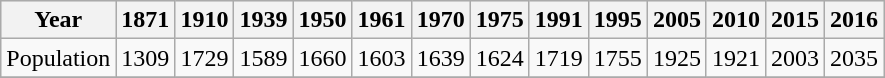<table class="wikitable">
<tr style="background:#e3e3e3" align="right">
<th align="left">Year</th>
<th>1871</th>
<th>1910</th>
<th>1939</th>
<th>1950</th>
<th>1961</th>
<th>1970</th>
<th>1975</th>
<th>1991</th>
<th>1995</th>
<th>2005</th>
<th>2010</th>
<th>2015</th>
<th>2016</th>
</tr>
<tr align="right">
<td align="left">Population</td>
<td>1309</td>
<td>1729</td>
<td>1589</td>
<td>1660</td>
<td>1603</td>
<td>1639</td>
<td>1624</td>
<td>1719</td>
<td>1755</td>
<td>1925</td>
<td>1921</td>
<td>2003</td>
<td>2035</td>
</tr>
<tr>
</tr>
</table>
